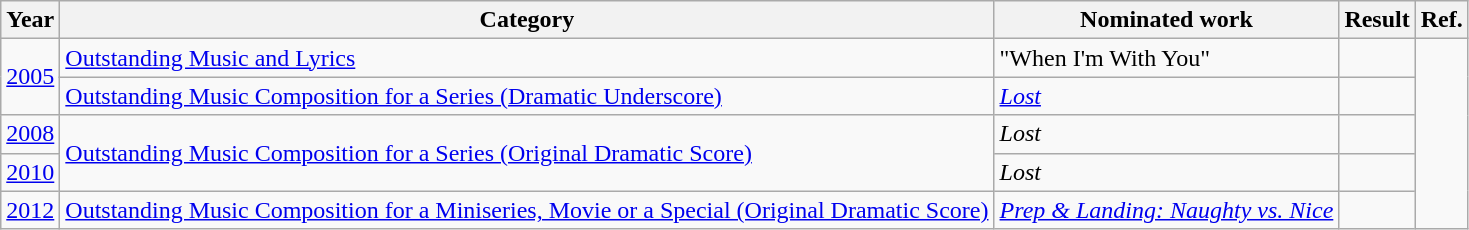<table class="wikitable">
<tr>
<th>Year</th>
<th>Category</th>
<th>Nominated work</th>
<th>Result</th>
<th>Ref.</th>
</tr>
<tr>
<td rowspan="2"><a href='#'>2005</a></td>
<td><a href='#'>Outstanding Music and Lyrics</a></td>
<td>"When I'm With You" </td>
<td></td>
<td align="center" rowspan="5"></td>
</tr>
<tr>
<td><a href='#'>Outstanding Music Composition for a Series (Dramatic Underscore)</a></td>
<td><em><a href='#'>Lost</a></em> </td>
<td></td>
</tr>
<tr>
<td><a href='#'>2008</a></td>
<td rowspan="2"><a href='#'>Outstanding Music Composition for a Series (Original Dramatic Score)</a></td>
<td><em>Lost</em> </td>
<td></td>
</tr>
<tr>
<td><a href='#'>2010</a></td>
<td><em>Lost</em> </td>
<td></td>
</tr>
<tr>
<td><a href='#'>2012</a></td>
<td><a href='#'>Outstanding Music Composition for a Miniseries, Movie or a Special (Original Dramatic Score)</a></td>
<td><em><a href='#'>Prep & Landing: Naughty vs. Nice</a></em></td>
<td></td>
</tr>
</table>
